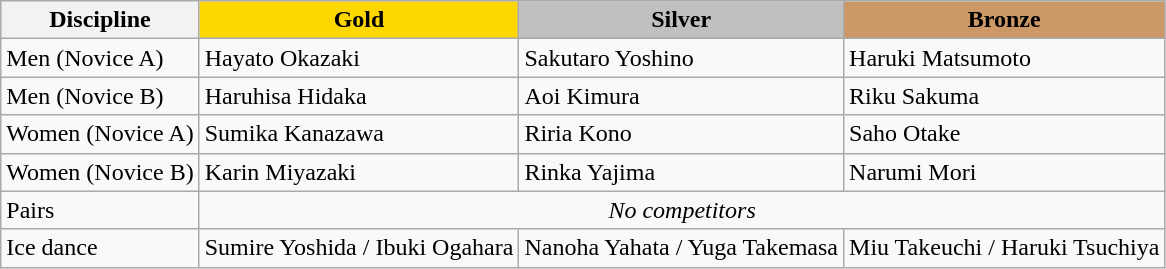<table class="wikitable">
<tr>
<th>Discipline</th>
<td align=center bgcolor=gold><strong>Gold</strong></td>
<td align=center bgcolor=silver><strong>Silver</strong></td>
<td align=center bgcolor=cc9966><strong>Bronze</strong></td>
</tr>
<tr>
<td>Men (Novice A)</td>
<td>Hayato  Okazaki</td>
<td>Sakutaro Yoshino</td>
<td>Haruki Matsumoto</td>
</tr>
<tr>
<td>Men (Novice B)</td>
<td>Haruhisa Hidaka</td>
<td>Aoi Kimura</td>
<td>Riku Sakuma</td>
</tr>
<tr>
<td>Women (Novice A)</td>
<td>Sumika Kanazawa</td>
<td>Riria Kono</td>
<td>Saho Otake</td>
</tr>
<tr>
<td>Women (Novice B)</td>
<td>Karin Miyazaki</td>
<td>Rinka Yajima</td>
<td>Narumi Mori</td>
</tr>
<tr>
<td>Pairs</td>
<td colspan=3 align=center><em>No competitors</em></td>
</tr>
<tr>
<td>Ice dance</td>
<td>Sumire Yoshida / Ibuki Ogahara</td>
<td>Nanoha Yahata / Yuga Takemasa</td>
<td>Miu Takeuchi / Haruki Tsuchiya</td>
</tr>
</table>
